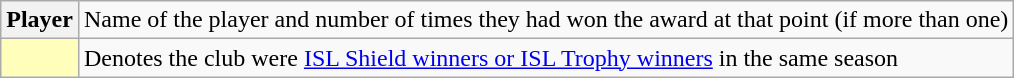<table class="wikitable plainrowheaders">
<tr>
<th scope="row"><strong>Player </strong></th>
<td>Name of the player and number of times they had won the award at that point (if more than one)</td>
</tr>
<tr>
<th scope="row" style="text-align:center; background:#ffb"></th>
<td>Denotes the club were <a href='#'>ISL Shield winners or ISL Trophy winners</a> in the same season</td>
</tr>
</table>
